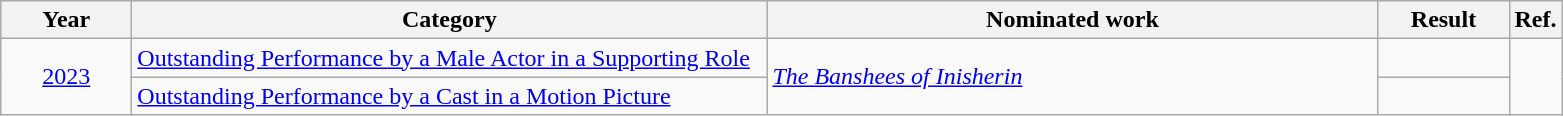<table class=wikitable>
<tr>
<th scope="col" style="width:5em;">Year</th>
<th scope="col" style="width:26em;">Category</th>
<th scope="col" style="width:25em;">Nominated work</th>
<th scope="col" style="width:5em;">Result</th>
<th>Ref.</th>
</tr>
<tr>
<td rowspan="2" style="text-align:center;"><a href='#'>2023</a></td>
<td><a href='#'>Outstanding Performance by a Male Actor in a Supporting Role</a></td>
<td rowspan="2"><em><a href='#'>The Banshees of Inisherin</a></em></td>
<td></td>
<td rowspan="2" style="text-align:center;"></td>
</tr>
<tr>
<td><a href='#'>Outstanding Performance by a Cast in a Motion Picture</a></td>
<td></td>
</tr>
</table>
